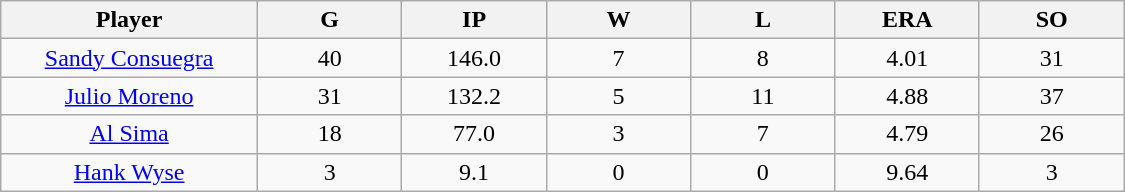<table class="wikitable sortable">
<tr>
<th bgcolor="#DDDDFF" width="16%">Player</th>
<th bgcolor="#DDDDFF" width="9%">G</th>
<th bgcolor="#DDDDFF" width="9%">IP</th>
<th bgcolor="#DDDDFF" width="9%">W</th>
<th bgcolor="#DDDDFF" width="9%">L</th>
<th bgcolor="#DDDDFF" width="9%">ERA</th>
<th bgcolor="#DDDDFF" width="9%">SO</th>
</tr>
<tr align="center">
<td><a href='#'>Sandy Consuegra</a></td>
<td>40</td>
<td>146.0</td>
<td>7</td>
<td>8</td>
<td>4.01</td>
<td>31</td>
</tr>
<tr align="center">
<td><a href='#'>Julio Moreno</a></td>
<td>31</td>
<td>132.2</td>
<td>5</td>
<td>11</td>
<td>4.88</td>
<td>37</td>
</tr>
<tr align="center">
<td><a href='#'>Al Sima</a></td>
<td>18</td>
<td>77.0</td>
<td>3</td>
<td>7</td>
<td>4.79</td>
<td>26</td>
</tr>
<tr align="center">
<td><a href='#'>Hank Wyse</a></td>
<td>3</td>
<td>9.1</td>
<td>0</td>
<td>0</td>
<td>9.64</td>
<td>3</td>
</tr>
</table>
